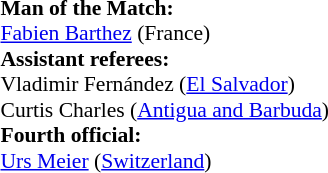<table width=100% style="font-size: 90%">
<tr>
<td><br><strong>Man of the Match:</strong>
<br><a href='#'>Fabien Barthez</a> (France)<br><strong>Assistant referees:</strong>
<br>Vladimir Fernández (<a href='#'>El Salvador</a>)
<br>Curtis Charles (<a href='#'>Antigua and Barbuda</a>)
<br><strong>Fourth official:</strong>
<br><a href='#'>Urs Meier</a> (<a href='#'>Switzerland</a>)</td>
</tr>
</table>
